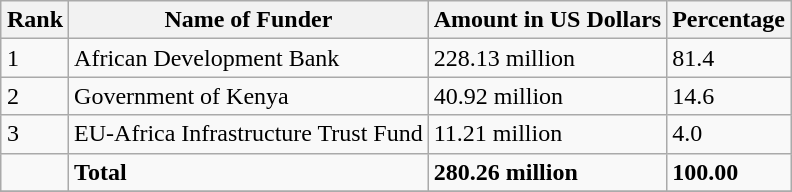<table class="wikitable sortable" style="margin: 0.5em auto">
<tr>
<th>Rank</th>
<th>Name of Funder</th>
<th>Amount in US Dollars</th>
<th>Percentage</th>
</tr>
<tr>
<td>1</td>
<td>African Development Bank</td>
<td>228.13 million</td>
<td>81.4</td>
</tr>
<tr>
<td>2</td>
<td>Government of Kenya</td>
<td>40.92 million</td>
<td>14.6</td>
</tr>
<tr>
<td>3</td>
<td>EU-Africa Infrastructure Trust Fund</td>
<td>11.21 million</td>
<td>4.0</td>
</tr>
<tr>
<td></td>
<td><strong>Total</strong></td>
<td><strong>280.26 million</strong></td>
<td><strong>100.00</strong></td>
</tr>
<tr>
</tr>
</table>
